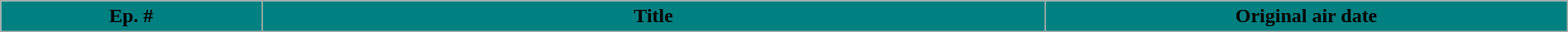<table class="wikitable plainrowheaders" style="width:100%; background:#fff;">
<tr>
<th style="background:teal; width:10%;"><span>Ep. #</span></th>
<th style="background:teal; width:30%;"><span>Title</span></th>
<th style="background:teal; width:20%;"><span>Original air date</span><br>



</th>
</tr>
</table>
